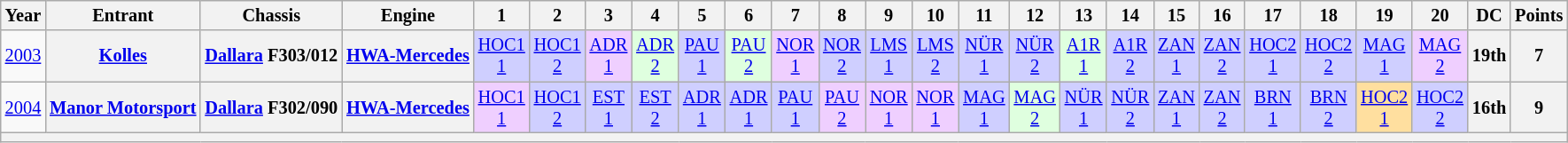<table class="wikitable" style="text-align:center; font-size:85%">
<tr>
<th>Year</th>
<th>Entrant</th>
<th>Chassis</th>
<th>Engine</th>
<th>1</th>
<th>2</th>
<th>3</th>
<th>4</th>
<th>5</th>
<th>6</th>
<th>7</th>
<th>8</th>
<th>9</th>
<th>10</th>
<th>11</th>
<th>12</th>
<th>13</th>
<th>14</th>
<th>15</th>
<th>16</th>
<th>17</th>
<th>18</th>
<th>19</th>
<th>20</th>
<th>DC</th>
<th>Points</th>
</tr>
<tr>
<td><a href='#'>2003</a></td>
<th nowrap><a href='#'>Kolles</a></th>
<th nowrap><a href='#'>Dallara</a> F303/012</th>
<th nowrap><a href='#'>HWA-Mercedes</a></th>
<td style="background:#CFCFFF;"><a href='#'>HOC1<br>1</a><br></td>
<td style="background:#CFCFFF;"><a href='#'>HOC1<br>2</a><br></td>
<td style="background:#EFCFFF;"><a href='#'>ADR<br>1</a><br></td>
<td style="background:#DFFFDF;"><a href='#'>ADR<br>2</a><br></td>
<td style="background:#CFCFFF;"><a href='#'>PAU<br>1</a><br></td>
<td style="background:#DFFFDF;"><a href='#'>PAU<br>2</a><br></td>
<td style="background:#EFCFFF;"><a href='#'>NOR<br>1</a><br></td>
<td style="background:#CFCFFF;"><a href='#'>NOR<br>2</a><br></td>
<td style="background:#CFCFFF;"><a href='#'>LMS<br>1</a><br></td>
<td style="background:#CFCFFF;"><a href='#'>LMS<br>2</a><br></td>
<td style="background:#CFCFFF;"><a href='#'>NÜR<br>1</a><br></td>
<td style="background:#CFCFFF;"><a href='#'>NÜR<br>2</a><br></td>
<td style="background:#DFFFDF;"><a href='#'>A1R<br>1</a><br></td>
<td style="background:#CFCFFF;"><a href='#'>A1R<br>2</a><br></td>
<td style="background:#CFCFFF;"><a href='#'>ZAN<br>1</a><br></td>
<td style="background:#CFCFFF;"><a href='#'>ZAN<br>2</a><br></td>
<td style="background:#CFCFFF;"><a href='#'>HOC2<br>1</a><br></td>
<td style="background:#CFCFFF;"><a href='#'>HOC2<br>2</a><br></td>
<td style="background:#CFCFFF;"><a href='#'>MAG<br>1</a><br></td>
<td style="background:#EFCFFF;"><a href='#'>MAG<br>2</a><br></td>
<th>19th</th>
<th>7</th>
</tr>
<tr>
<td><a href='#'>2004</a></td>
<th nowrap><a href='#'>Manor Motorsport</a></th>
<th nowrap><a href='#'>Dallara</a> F302/090</th>
<th nowrap><a href='#'>HWA-Mercedes</a></th>
<td style="background:#EFCFFF;"><a href='#'>HOC1<br>1</a><br></td>
<td style="background:#CFCFFF;"><a href='#'>HOC1<br>2</a><br></td>
<td style="background:#CFCFFF;"><a href='#'>EST<br>1</a><br></td>
<td style="background:#CFCFFF;"><a href='#'>EST<br>2</a><br></td>
<td style="background:#CFCFFF;"><a href='#'>ADR<br>1</a><br></td>
<td style="background:#CFCFFF;"><a href='#'>ADR<br>1</a><br></td>
<td style="background:#CFCFFF;"><a href='#'>PAU<br>1</a><br></td>
<td style="background:#EFCFFF;"><a href='#'>PAU<br>2</a><br></td>
<td style="background:#EFCFFF;"><a href='#'>NOR<br>1</a><br></td>
<td style="background:#EFCFFF;"><a href='#'>NOR<br>1</a><br></td>
<td style="background:#CFCFFF;"><a href='#'>MAG<br>1</a><br></td>
<td style="background:#DFFFDF;"><a href='#'>MAG<br>2</a><br></td>
<td style="background:#CFCFFF;"><a href='#'>NÜR<br>1</a><br></td>
<td style="background:#CFCFFF;"><a href='#'>NÜR<br>2</a><br></td>
<td style="background:#CFCFFF;"><a href='#'>ZAN<br>1</a><br></td>
<td style="background:#CFCFFF;"><a href='#'>ZAN<br>2</a><br></td>
<td style="background:#CFCFFF;"><a href='#'>BRN<br>1</a><br></td>
<td style="background:#CFCFFF;"><a href='#'>BRN<br>2</a><br></td>
<td style="background:#FFDF9F;"><a href='#'>HOC2<br>1</a><br></td>
<td style="background:#CFCFFF;"><a href='#'>HOC2<br>2</a><br></td>
<th>16th</th>
<th>9</th>
</tr>
<tr>
<th colspan="26"></th>
</tr>
</table>
